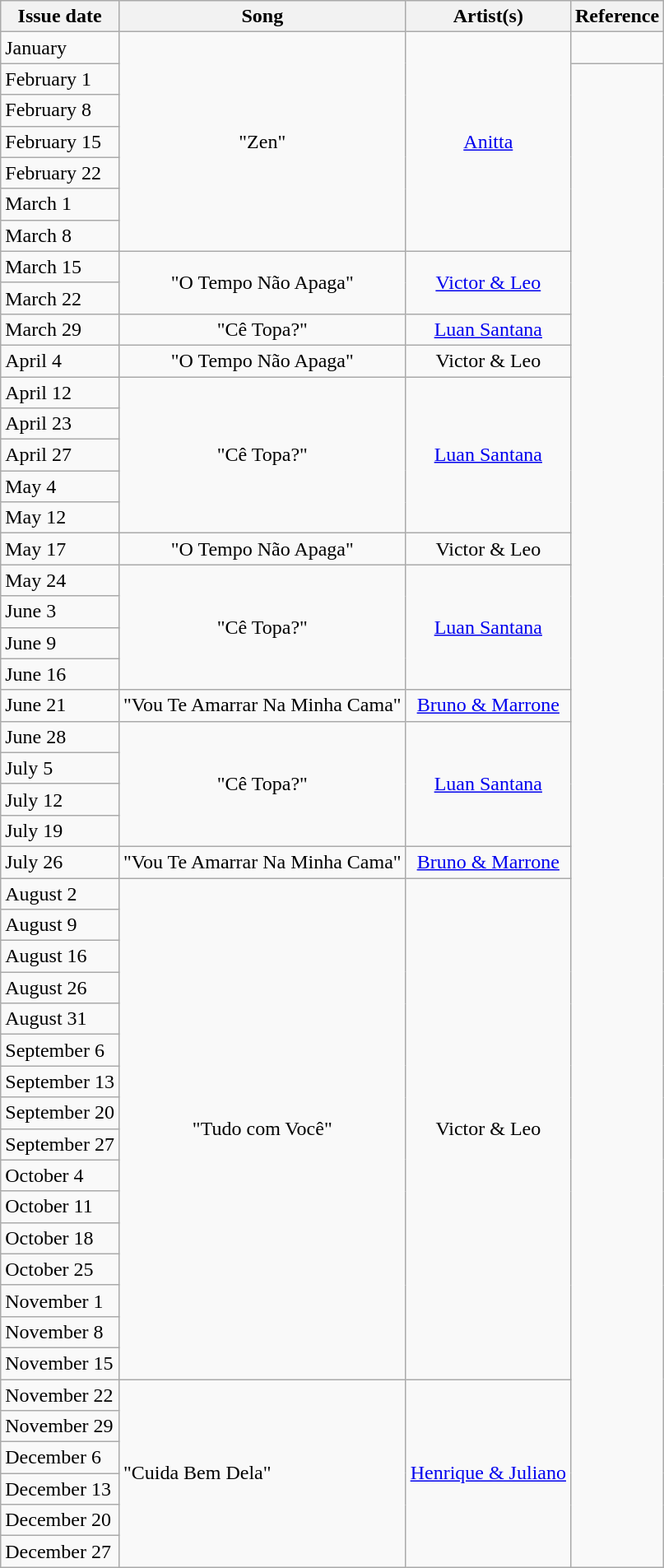<table class="wikitable">
<tr>
<th>Issue date</th>
<th>Song</th>
<th>Artist(s)</th>
<th>Reference</th>
</tr>
<tr>
<td>January</td>
<td style="text-align: center;" rowspan="7">"Zen"</td>
<td style="text-align: center;" rowspan="7"><a href='#'>Anitta</a></td>
<td style="text-align: center;" rowspan="1"></td>
</tr>
<tr>
<td>February 1</td>
<td style="text-align: center;" rowspan="51"></td>
</tr>
<tr>
<td>February 8</td>
</tr>
<tr>
<td>February 15</td>
</tr>
<tr>
<td>February 22</td>
</tr>
<tr>
<td>March 1</td>
</tr>
<tr>
<td>March 8</td>
</tr>
<tr>
<td>March 15</td>
<td style="text-align: center;" rowspan="2">"O Tempo Não Apaga"</td>
<td style="text-align: center;" rowspan="2"><a href='#'>Victor & Leo</a></td>
</tr>
<tr>
<td>March 22</td>
</tr>
<tr>
<td>March 29</td>
<td style="text-align: center;" rowspan="1">"Cê Topa?"</td>
<td style="text-align: center;" rowspan="1"><a href='#'>Luan Santana</a></td>
</tr>
<tr>
<td>April 4</td>
<td style="text-align: center;" rowspan="1">"O Tempo Não Apaga"</td>
<td style="text-align: center;" rowspan="1">Victor & Leo</td>
</tr>
<tr>
<td>April 12</td>
<td style="text-align: center;" rowspan="5">"Cê Topa?"</td>
<td style="text-align: center;" rowspan="5"><a href='#'>Luan Santana</a></td>
</tr>
<tr>
<td>April 23</td>
</tr>
<tr>
<td>April 27</td>
</tr>
<tr>
<td>May 4</td>
</tr>
<tr>
<td>May 12</td>
</tr>
<tr>
<td>May 17</td>
<td style="text-align: center;" rowspan="1">"O Tempo Não Apaga"</td>
<td style="text-align: center;" rowspan="1">Victor & Leo</td>
</tr>
<tr>
<td>May 24</td>
<td style="text-align: center;" rowspan="4">"Cê Topa?"</td>
<td style="text-align: center;" rowspan="4"><a href='#'>Luan Santana</a></td>
</tr>
<tr>
<td>June 3</td>
</tr>
<tr>
<td>June 9</td>
</tr>
<tr>
<td>June 16</td>
</tr>
<tr>
<td>June 21</td>
<td style="text-align: center;" rowspan="1">"Vou Te Amarrar Na Minha Cama"</td>
<td style="text-align: center;" rowspan="1"><a href='#'>Bruno & Marrone</a></td>
</tr>
<tr>
<td>June 28</td>
<td style="text-align: center;" rowspan="4">"Cê Topa?"</td>
<td style="text-align: center;" rowspan="4"><a href='#'>Luan Santana</a></td>
</tr>
<tr>
<td>July 5</td>
</tr>
<tr>
<td>July 12</td>
</tr>
<tr>
<td>July 19</td>
</tr>
<tr>
<td>July 26</td>
<td style="text-align: center;" rowspan="1">"Vou Te Amarrar Na Minha Cama"</td>
<td style="text-align: center;" rowspan="1"><a href='#'>Bruno & Marrone</a></td>
</tr>
<tr>
<td>August 2</td>
<td style="text-align: center;" rowspan="16">"Tudo com Você"</td>
<td style="text-align: center;" rowspan="16">Victor & Leo</td>
</tr>
<tr>
<td>August 9</td>
</tr>
<tr>
<td>August 16</td>
</tr>
<tr>
<td>August 26</td>
</tr>
<tr>
<td>August 31</td>
</tr>
<tr>
<td>September 6</td>
</tr>
<tr>
<td>September 13</td>
</tr>
<tr>
<td>September 20</td>
</tr>
<tr>
<td>September 27</td>
</tr>
<tr>
<td>October 4</td>
</tr>
<tr>
<td>October 11</td>
</tr>
<tr>
<td>October 18</td>
</tr>
<tr>
<td>October 25</td>
</tr>
<tr>
<td>November 1</td>
</tr>
<tr>
<td>November 8</td>
</tr>
<tr>
<td>November 15</td>
</tr>
<tr>
<td>November 22</td>
<td style="text-align: center:" rowspan="6">"Cuida Bem Dela"</td>
<td style="text-align: center:" rowspan="6"><a href='#'>Henrique & Juliano</a></td>
</tr>
<tr>
<td>November 29</td>
</tr>
<tr>
<td>December 6</td>
</tr>
<tr>
<td>December 13</td>
</tr>
<tr>
<td>December 20</td>
</tr>
<tr>
<td>December 27</td>
</tr>
</table>
